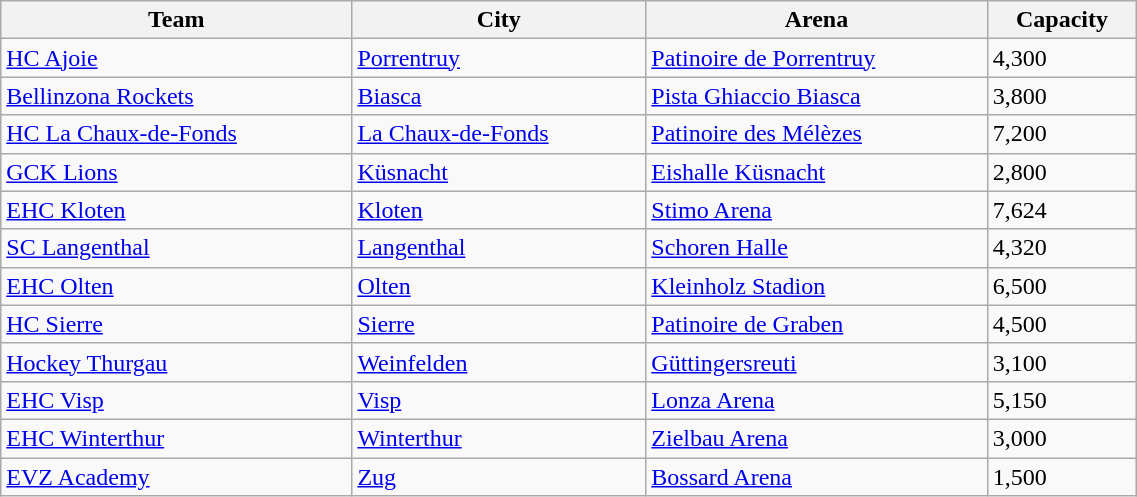<table class="wikitable" style="text-align:left" width=60%>
<tr>
<th>Team</th>
<th>City</th>
<th>Arena</th>
<th>Capacity</th>
</tr>
<tr>
<td><a href='#'>HC Ajoie</a></td>
<td><a href='#'>Porrentruy</a></td>
<td><a href='#'>Patinoire de Porrentruy</a></td>
<td>4,300</td>
</tr>
<tr>
<td><a href='#'>Bellinzona Rockets</a></td>
<td><a href='#'>Biasca</a></td>
<td><a href='#'>Pista Ghiaccio Biasca</a></td>
<td>3,800</td>
</tr>
<tr>
<td><a href='#'>HC La Chaux-de-Fonds</a></td>
<td><a href='#'>La Chaux-de-Fonds</a></td>
<td><a href='#'>Patinoire des Mélèzes</a></td>
<td>7,200</td>
</tr>
<tr>
<td><a href='#'>GCK Lions</a></td>
<td><a href='#'>Küsnacht</a></td>
<td><a href='#'>Eishalle Küsnacht</a></td>
<td>2,800</td>
</tr>
<tr>
<td><a href='#'>EHC Kloten</a></td>
<td><a href='#'>Kloten</a></td>
<td><a href='#'>Stimo Arena</a></td>
<td>7,624</td>
</tr>
<tr>
<td><a href='#'>SC Langenthal</a></td>
<td><a href='#'>Langenthal</a></td>
<td><a href='#'>Schoren Halle</a></td>
<td>4,320</td>
</tr>
<tr>
<td><a href='#'>EHC Olten</a></td>
<td><a href='#'>Olten</a></td>
<td><a href='#'>Kleinholz Stadion</a></td>
<td>6,500</td>
</tr>
<tr>
<td><a href='#'>HC Sierre</a></td>
<td><a href='#'>Sierre</a></td>
<td><a href='#'>Patinoire de Graben</a></td>
<td>4,500</td>
</tr>
<tr>
<td><a href='#'>Hockey Thurgau</a></td>
<td><a href='#'>Weinfelden</a></td>
<td><a href='#'>Güttingersreuti</a></td>
<td>3,100</td>
</tr>
<tr>
<td><a href='#'>EHC Visp</a></td>
<td><a href='#'>Visp</a></td>
<td><a href='#'>Lonza Arena</a></td>
<td>5,150</td>
</tr>
<tr>
<td><a href='#'>EHC Winterthur</a></td>
<td><a href='#'>Winterthur</a></td>
<td><a href='#'>Zielbau Arena</a></td>
<td>3,000</td>
</tr>
<tr>
<td><a href='#'>EVZ Academy</a></td>
<td><a href='#'>Zug</a></td>
<td><a href='#'>Bossard Arena</a></td>
<td>1,500</td>
</tr>
</table>
